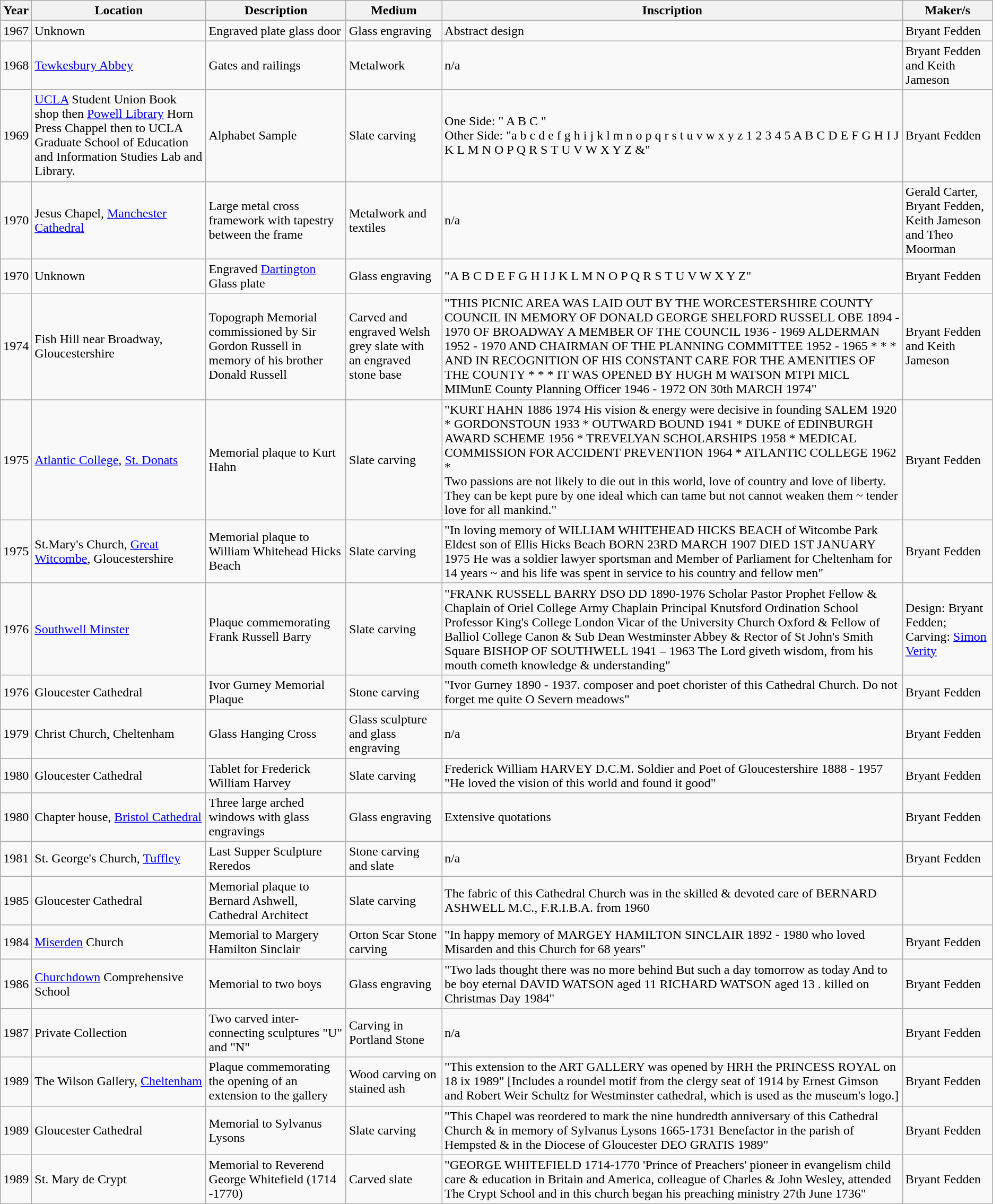<table class="wikitable">
<tr>
<th>Year</th>
<th>Location</th>
<th>Description</th>
<th>Medium</th>
<th>Inscription</th>
<th>Maker/s</th>
</tr>
<tr>
<td>1967</td>
<td>Unknown</td>
<td>Engraved plate glass door</td>
<td>Glass engraving</td>
<td>Abstract design</td>
<td>Bryant Fedden</td>
</tr>
<tr>
<td>1968</td>
<td><a href='#'>Tewkesbury Abbey</a></td>
<td>Gates and railings</td>
<td>Metalwork</td>
<td>n/a</td>
<td>Bryant Fedden and Keith Jameson</td>
</tr>
<tr>
<td>1969</td>
<td><a href='#'>UCLA</a> Student Union Book shop then <a href='#'>Powell Library</a> Horn Press Chappel then to UCLA Graduate School of Education and Information Studies Lab and Library.</td>
<td>Alphabet Sample</td>
<td>Slate carving</td>
<td>One Side: " A B C "<br>Other Side: "a b c d e f g h i j k l m n o p q r s t u v w x y z 1 2 3 4 5 A B C D E F G H I J K L M N O P Q R S T U V W X Y Z &"</td>
<td>Bryant Fedden</td>
</tr>
<tr>
<td>1970</td>
<td>Jesus Chapel, <a href='#'>Manchester Cathedral</a></td>
<td>Large metal cross framework with tapestry between the frame</td>
<td>Metalwork and textiles</td>
<td>n/a</td>
<td>Gerald Carter, Bryant Fedden, Keith Jameson and Theo Moorman</td>
</tr>
<tr>
<td>1970</td>
<td>Unknown</td>
<td>Engraved <a href='#'>Dartington</a> Glass plate</td>
<td>Glass engraving</td>
<td>"A B C D E F G H I J K L M N O P Q R S T     U V W X Y Z"</td>
<td>Bryant Fedden</td>
</tr>
<tr>
<td>1974</td>
<td>Fish Hill near Broadway, Gloucestershire</td>
<td>Topograph Memorial commissioned by Sir Gordon Russell in memory of his brother Donald Russell</td>
<td>Carved and engraved Welsh grey slate with an engraved stone base</td>
<td>"THIS PICNIC AREA WAS LAID OUT BY THE WORCESTERSHIRE COUNTY COUNCIL IN MEMORY OF DONALD GEORGE SHELFORD RUSSELL OBE 1894 - 1970 OF BROADWAY A MEMBER OF THE COUNCIL 1936 - 1969 ALDERMAN 1952 - 1970 AND CHAIRMAN OF THE PLANNING COMMITTEE 1952 - 1965 * * * AND IN RECOGNITION OF HIS CONSTANT CARE FOR THE AMENITIES OF THE COUNTY * * * IT WAS OPENED BY HUGH M WATSON MTPI MICL MIMunE County Planning Officer 1946 - 1972 ON 30th MARCH 1974"</td>
<td>Bryant Fedden<br>and Keith Jameson</td>
</tr>
<tr>
<td>1975</td>
<td><a href='#'>Atlantic College</a>, <a href='#'>St. Donats</a></td>
<td>Memorial plaque to Kurt Hahn</td>
<td>Slate carving</td>
<td>"KURT HAHN 1886 1974 His vision & energy were decisive in founding SALEM 1920 * GORDONSTOUN 1933 * OUTWARD BOUND 1941 * DUKE of EDINBURGH AWARD SCHEME 1956 * TREVELYAN SCHOLARSHIPS 1958 * MEDICAL COMMISSION FOR ACCIDENT PREVENTION 1964 * ATLANTIC COLLEGE 1962 *<br>Two passions are not likely to die out in this world, love of country and love of liberty. They can be kept pure by one ideal which can tame but not cannot weaken them ~ 
tender love for all mankind."</td>
<td>Bryant Fedden</td>
</tr>
<tr>
<td>1975</td>
<td>St.Mary's Church, <a href='#'>Great Witcombe</a>, Gloucestershire</td>
<td>Memorial plaque to William Whitehead Hicks Beach</td>
<td>Slate carving</td>
<td>"In loving  memory of WILLIAM WHITEHEAD HICKS BEACH of Witcombe Park Eldest son of Ellis Hicks Beach BORN 23RD MARCH 1907 DIED 1ST JANUARY 1975 He was a soldier lawyer sportsman and Member of Parliament for Cheltenham for 14 years ~ and his life was spent in service to his country and fellow men"</td>
<td>Bryant Fedden</td>
</tr>
<tr>
<td>1976</td>
<td><a href='#'>Southwell Minster</a></td>
<td>Plaque commemorating Frank Russell Barry</td>
<td>Slate carving</td>
<td>"FRANK RUSSELL BARRY DSO DD 1890-1976 Scholar Pastor Prophet Fellow & Chaplain of Oriel College Army Chaplain Principal Knutsford Ordination School Professor King's College London Vicar of the University Church Oxford & Fellow of Balliol College Canon & Sub Dean Westminster Abbey & Rector of St John's Smith Square BISHOP OF SOUTHWELL 1941 – 1963 The Lord giveth wisdom, from his mouth cometh knowledge & understanding"</td>
<td>Design: Bryant Fedden; Carving: <a href='#'>Simon Verity</a></td>
</tr>
<tr>
<td>1976</td>
<td>Gloucester Cathedral</td>
<td>Ivor Gurney Memorial Plaque</td>
<td>Stone carving</td>
<td>"Ivor Gurney 1890 - 1937. composer and poet chorister of this Cathedral Church. Do not forget me quite O Severn meadows"</td>
<td>Bryant Fedden</td>
</tr>
<tr>
<td>1979</td>
<td>Christ Church, Cheltenham</td>
<td>Glass Hanging Cross</td>
<td>Glass sculpture and glass engraving</td>
<td>n/a</td>
<td>Bryant Fedden</td>
</tr>
<tr>
<td>1980</td>
<td>Gloucester Cathedral</td>
<td>Tablet for Frederick William Harvey</td>
<td>Slate carving</td>
<td>Frederick William HARVEY D.C.M.  Soldier and Poet of Gloucestershire  1888 - 1957 "He loved the vision of this world and found it good"</td>
<td>Bryant Fedden</td>
</tr>
<tr>
<td>1980</td>
<td>Chapter house, <a href='#'>Bristol Cathedral</a></td>
<td>Three large arched windows with glass engravings</td>
<td>Glass engraving</td>
<td>Extensive quotations</td>
<td>Bryant Fedden</td>
</tr>
<tr>
<td>1981</td>
<td>St. George's Church, <a href='#'>Tuffley</a></td>
<td>Last Supper Sculpture  Reredos</td>
<td>Stone carving and slate</td>
<td>n/a</td>
<td>Bryant Fedden</td>
</tr>
<tr>
<td>1985</td>
<td>Gloucester Cathedral</td>
<td>Memorial plaque to Bernard Ashwell, Cathedral Architect</td>
<td>Slate carving</td>
<td>The fabric of this Cathedral Church was in the skilled & devoted care of BERNARD ASHWELL M.C., F.R.I.B.A. from 1960</td>
<td></td>
</tr>
<tr>
<td>1984</td>
<td><a href='#'>Miserden</a> Church</td>
<td>Memorial to Margery Hamilton Sinclair</td>
<td>Orton Scar Stone carving</td>
<td>"In happy memory of MARGEY HAMILTON SINCLAIR 1892 - 1980 who loved Misarden and this Church for 68 years"</td>
<td>Bryant Fedden</td>
</tr>
<tr>
<td>1986</td>
<td><a href='#'>Churchdown</a> Comprehensive School</td>
<td>Memorial to two boys</td>
<td>Glass engraving</td>
<td>"Two lads thought there was no more behind But such a day tomorrow as today And to be boy eternal DAVID WATSON aged 11 RICHARD WATSON aged 13 . killed on Christmas Day 1984"</td>
<td>Bryant Fedden</td>
</tr>
<tr>
<td>1987</td>
<td>Private Collection</td>
<td>Two carved inter-connecting sculptures "U" and "N" </td>
<td>Carving in Portland Stone</td>
<td>n/a</td>
<td>Bryant Fedden</td>
</tr>
<tr>
<td>1989</td>
<td>The Wilson Gallery, <a href='#'>Cheltenham</a></td>
<td>Plaque commemorating the opening of an extension to the gallery</td>
<td>Wood carving on stained ash</td>
<td>"This extension to the ART GALLERY was opened by HRH the PRINCESS ROYAL on 18 ix 1989" [Includes a roundel motif from the clergy seat of 1914 by Ernest Gimson and Robert Weir Schultz for Westminster cathedral, which is used as the museum's logo.]</td>
<td>Bryant Fedden</td>
</tr>
<tr>
<td>1989</td>
<td>Gloucester Cathedral</td>
<td>Memorial to Sylvanus Lysons</td>
<td>Slate carving</td>
<td>"This Chapel was reordered to mark the nine hundredth anniversary of this Cathedral Church & in memory of Sylvanus Lysons 1665-1731 Benefactor in the parish of Hempsted & in the Diocese of Gloucester DEO GRATIS 1989"</td>
<td>Bryant Fedden</td>
</tr>
<tr>
<td>1989</td>
<td>St. Mary de Crypt</td>
<td>Memorial to Reverend George Whitefield (1714 -1770)</td>
<td>Carved slate</td>
<td>"GEORGE WHITEFIELD 1714-1770 'Prince of Preachers' pioneer in evangelism child care & education in Britain and America, colleague of Charles & John Wesley, attended The Crypt School and in this church began his preaching ministry 27th June 1736"</td>
<td>Bryant Fedden</td>
</tr>
</table>
